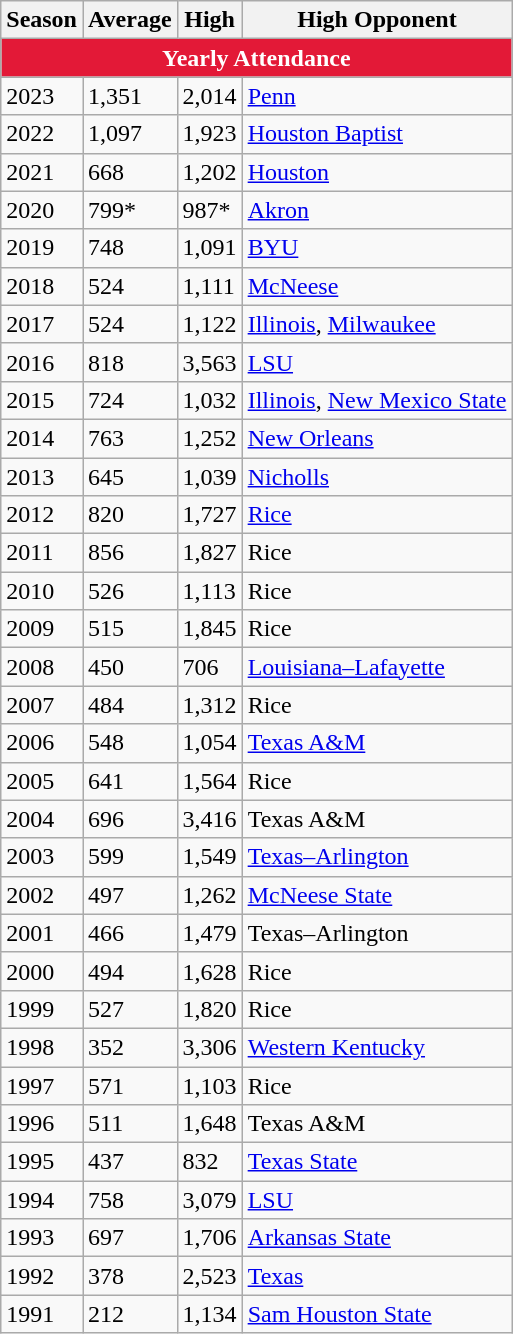<table class="wikitable sortable">
<tr>
<th>Season</th>
<th>Average</th>
<th>High</th>
<th>High Opponent</th>
</tr>
<tr>
<th colspan=4 style="background:#E31937; color:#FFFFFF;">Yearly Attendance</th>
</tr>
<tr>
<td>2023</td>
<td>1,351</td>
<td>2,014</td>
<td><a href='#'>Penn</a></td>
</tr>
<tr>
<td>2022</td>
<td>1,097</td>
<td>1,923</td>
<td><a href='#'>Houston Baptist</a></td>
</tr>
<tr>
<td>2021</td>
<td>668</td>
<td>1,202</td>
<td><a href='#'>Houston</a></td>
</tr>
<tr>
<td>2020</td>
<td>799*</td>
<td>987*</td>
<td><a href='#'>Akron</a></td>
</tr>
<tr>
<td>2019</td>
<td>748</td>
<td>1,091</td>
<td><a href='#'>BYU</a></td>
</tr>
<tr>
<td>2018</td>
<td>524</td>
<td>1,111</td>
<td><a href='#'>McNeese</a></td>
</tr>
<tr>
<td>2017</td>
<td>524</td>
<td>1,122</td>
<td><a href='#'>Illinois</a>, <a href='#'>Milwaukee</a></td>
</tr>
<tr>
<td>2016</td>
<td>818</td>
<td>3,563</td>
<td><a href='#'>LSU</a></td>
</tr>
<tr>
<td>2015</td>
<td>724</td>
<td>1,032</td>
<td><a href='#'>Illinois</a>, <a href='#'>New Mexico State</a></td>
</tr>
<tr>
<td>2014</td>
<td>763</td>
<td>1,252</td>
<td><a href='#'>New Orleans</a></td>
</tr>
<tr>
<td>2013</td>
<td>645</td>
<td>1,039</td>
<td><a href='#'>Nicholls</a></td>
</tr>
<tr>
<td>2012</td>
<td>820</td>
<td>1,727</td>
<td><a href='#'>Rice</a></td>
</tr>
<tr>
<td>2011</td>
<td>856</td>
<td>1,827</td>
<td>Rice</td>
</tr>
<tr>
<td>2010</td>
<td>526</td>
<td>1,113</td>
<td>Rice</td>
</tr>
<tr>
<td>2009</td>
<td>515</td>
<td>1,845</td>
<td>Rice</td>
</tr>
<tr>
<td>2008</td>
<td>450</td>
<td>706</td>
<td><a href='#'>Louisiana–Lafayette</a></td>
</tr>
<tr>
<td>2007</td>
<td>484</td>
<td>1,312</td>
<td>Rice</td>
</tr>
<tr>
<td>2006</td>
<td>548</td>
<td>1,054</td>
<td><a href='#'>Texas A&M</a></td>
</tr>
<tr>
<td>2005</td>
<td>641</td>
<td>1,564</td>
<td>Rice</td>
</tr>
<tr>
<td>2004</td>
<td>696</td>
<td>3,416</td>
<td>Texas A&M</td>
</tr>
<tr>
<td>2003</td>
<td>599</td>
<td>1,549</td>
<td><a href='#'>Texas–Arlington</a></td>
</tr>
<tr>
<td>2002</td>
<td>497</td>
<td>1,262</td>
<td><a href='#'>McNeese State</a></td>
</tr>
<tr>
<td>2001</td>
<td>466</td>
<td>1,479</td>
<td>Texas–Arlington</td>
</tr>
<tr>
<td>2000</td>
<td>494</td>
<td>1,628</td>
<td>Rice</td>
</tr>
<tr>
<td>1999</td>
<td>527</td>
<td>1,820</td>
<td>Rice</td>
</tr>
<tr>
<td>1998</td>
<td>352</td>
<td>3,306</td>
<td><a href='#'>Western Kentucky</a></td>
</tr>
<tr>
<td>1997</td>
<td>571</td>
<td>1,103</td>
<td>Rice</td>
</tr>
<tr>
<td>1996</td>
<td>511</td>
<td>1,648</td>
<td>Texas A&M</td>
</tr>
<tr>
<td>1995</td>
<td>437</td>
<td>832</td>
<td><a href='#'>Texas State</a></td>
</tr>
<tr>
<td>1994</td>
<td>758</td>
<td>3,079</td>
<td><a href='#'>LSU</a></td>
</tr>
<tr>
<td>1993</td>
<td>697</td>
<td>1,706</td>
<td><a href='#'>Arkansas State</a></td>
</tr>
<tr>
<td>1992</td>
<td>378</td>
<td>2,523</td>
<td><a href='#'>Texas</a></td>
</tr>
<tr>
<td>1991</td>
<td>212</td>
<td>1,134</td>
<td><a href='#'>Sam Houston State</a></td>
</tr>
</table>
